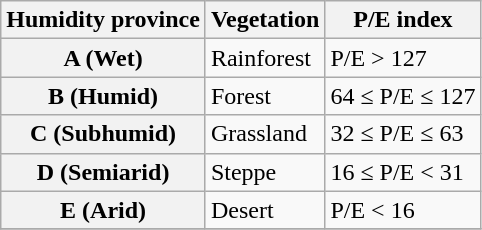<table class="wikitable floatright">
<tr>
<th scope="col">Humidity province</th>
<th scope="col">Vegetation</th>
<th scope="col">P/E index</th>
</tr>
<tr>
<th scope="row"  rowspan="1">A (Wet)</th>
<td>Rainforest</td>
<td>P/E > 127</td>
</tr>
<tr>
<th scope="row"  rowspan="1">B (Humid)</th>
<td>Forest</td>
<td>64 ≤ P/E ≤ 127</td>
</tr>
<tr>
<th scope="row"  rowspan="1">C (Subhumid)</th>
<td>Grassland</td>
<td>32 ≤ P/E ≤ 63</td>
</tr>
<tr>
<th scope="row"  rowspan="1">D (Semiarid)</th>
<td>Steppe</td>
<td>16 ≤ P/E < 31</td>
</tr>
<tr>
<th scope="row"  rowspan="1">E (Arid)</th>
<td>Desert</td>
<td>P/E < 16</td>
</tr>
<tr>
</tr>
</table>
